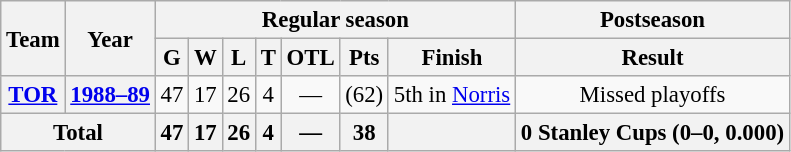<table class="wikitable" style="font-size:95%; text-align:center;">
<tr>
<th rowspan="2">Team</th>
<th rowspan="2">Year</th>
<th colspan="7">Regular season</th>
<th>Postseason</th>
</tr>
<tr>
<th>G</th>
<th>W</th>
<th>L</th>
<th>T</th>
<th>OTL</th>
<th>Pts</th>
<th>Finish</th>
<th>Result</th>
</tr>
<tr>
<th><a href='#'>TOR</a></th>
<th><a href='#'>1988–89</a></th>
<td>47</td>
<td>17</td>
<td>26</td>
<td>4</td>
<td>—</td>
<td>(62)</td>
<td>5th in <a href='#'>Norris</a></td>
<td>Missed playoffs</td>
</tr>
<tr>
<th colspan="2">Total</th>
<th>47</th>
<th>17</th>
<th>26</th>
<th>4</th>
<th>—</th>
<th>38</th>
<th></th>
<th>0 Stanley Cups (0–0, 0.000)</th>
</tr>
</table>
